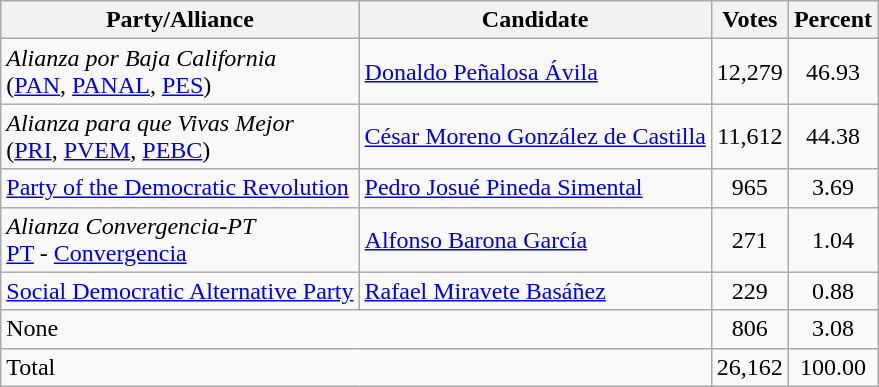<table class="wikitable">
<tr>
<th>Party/Alliance</th>
<th>Candidate</th>
<th>Votes</th>
<th>Percent</th>
</tr>
<tr>
<td><em>Alianza por Baja California</em> <br>(<a href='#'>PAN</a>, <a href='#'>PANAL</a>, <a href='#'>PES</a>)</td>
<td><a href='#'>Donaldo Peñalosa Ávila</a></td>
<td style="text-align:center">12,279</td>
<td style="text-align:center">46.93</td>
</tr>
<tr>
<td><em>Alianza para que Vivas Mejor</em> <br>(<a href='#'>PRI</a>, <a href='#'>PVEM</a>, <a href='#'>PEBC</a>)</td>
<td><a href='#'>César Moreno González de Castilla</a></td>
<td style="text-align:center">11,612</td>
<td style="text-align:center">44.38</td>
</tr>
<tr>
<td><a href='#'>Party of the Democratic Revolution</a></td>
<td><a href='#'>Pedro Josué Pineda Simental</a></td>
<td style="text-align:center">965</td>
<td style="text-align:center">3.69</td>
</tr>
<tr>
<td><em>Alianza Convergencia-PT</em> <br> <a href='#'>PT</a> - <a href='#'>Convergencia</a></td>
<td><a href='#'>Alfonso Barona García</a></td>
<td style="text-align:center">271</td>
<td style="text-align:center">1.04</td>
</tr>
<tr>
<td><a href='#'>Social Democratic Alternative Party</a></td>
<td><a href='#'>Rafael Miravete Basáñez</a></td>
<td style="text-align:center">229</td>
<td style="text-align:center">0.88</td>
</tr>
<tr>
<td Colspan = 2>None</td>
<td style="text-align:center">806</td>
<td style="text-align:center">3.08</td>
</tr>
<tr>
<td Colspan = 2>Total</td>
<td style="text-align:center">26,162</td>
<td style="text-align:center">100.00</td>
</tr>
</table>
